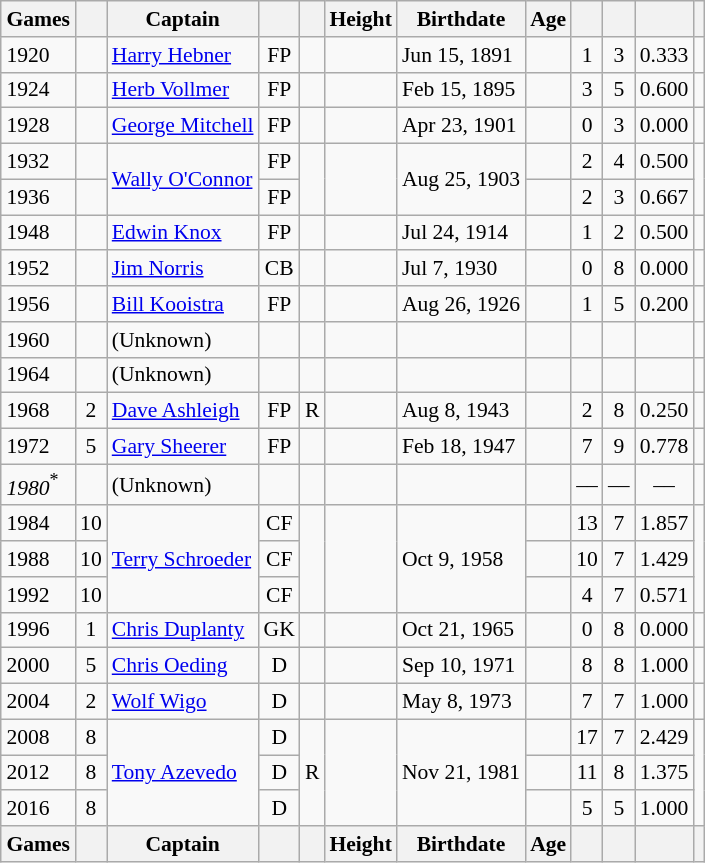<table class="wikitable sortable" style="text-align: left; font-size: 90%; margin-left: 1em;">
<tr>
<th>Games</th>
<th></th>
<th>Captain</th>
<th></th>
<th></th>
<th>Height</th>
<th>Birthdate</th>
<th>Age</th>
<th></th>
<th></th>
<th></th>
<th></th>
</tr>
<tr>
<td>1920</td>
<td style="text-align: center;"></td>
<td data-sort-value="Hebner, Harry"><a href='#'>Harry Hebner</a></td>
<td style="text-align: center;">FP</td>
<td style="text-align: center;"></td>
<td></td>
<td>Jun 15, 1891</td>
<td></td>
<td style="text-align: center;">1</td>
<td style="text-align: center;">3</td>
<td style="text-align: center;">0.333</td>
<td></td>
</tr>
<tr>
<td>1924 </td>
<td style="text-align: center;"></td>
<td data-sort-value="Vollmer, Herb"><a href='#'>Herb Vollmer</a></td>
<td style="text-align: center;">FP</td>
<td style="text-align: center;"></td>
<td></td>
<td>Feb 15, 1895</td>
<td></td>
<td style="text-align: center;">3</td>
<td style="text-align: center;">5</td>
<td style="text-align: center;">0.600</td>
<td></td>
</tr>
<tr>
<td>1928</td>
<td style="text-align: center;"></td>
<td data-sort-value="Mitchell, George"><a href='#'>George Mitchell</a></td>
<td style="text-align: center;">FP</td>
<td style="text-align: center;"></td>
<td></td>
<td>Apr 23, 1901</td>
<td></td>
<td style="text-align: center;">0</td>
<td style="text-align: center;">3</td>
<td style="text-align: center;">0.000</td>
<td></td>
</tr>
<tr>
<td>1932 </td>
<td style="text-align: center;"></td>
<td rowspan="2" data-sort-value="O'Connor, Wally"><a href='#'>Wally O'Connor</a></td>
<td style="text-align: center;">FP</td>
<td rowspan="2" style="text-align: center;"></td>
<td rowspan="2"></td>
<td rowspan="2">Aug 25, 1903</td>
<td></td>
<td style="text-align: center;">2</td>
<td style="text-align: center;">4</td>
<td style="text-align: center;">0.500</td>
<td rowspan="2"></td>
</tr>
<tr>
<td>1936</td>
<td style="text-align: center;"></td>
<td style="text-align: center;">FP</td>
<td></td>
<td style="text-align: center;">2</td>
<td style="text-align: center;">3</td>
<td style="text-align: center;">0.667</td>
</tr>
<tr>
<td>1948</td>
<td style="text-align: center;"></td>
<td data-sort-value="Knox, Edwin"><a href='#'>Edwin Knox</a></td>
<td style="text-align: center;">FP</td>
<td style="text-align: center;"></td>
<td></td>
<td>Jul 24, 1914</td>
<td></td>
<td style="text-align: center;">1</td>
<td style="text-align: center;">2</td>
<td style="text-align: center;">0.500</td>
<td></td>
</tr>
<tr>
<td>1952</td>
<td style="text-align: center;"></td>
<td data-sort-value="Norris, Jim"><a href='#'>Jim Norris</a></td>
<td style="text-align: center;">CB</td>
<td style="text-align: center;"></td>
<td></td>
<td>Jul 7, 1930</td>
<td></td>
<td style="text-align: center;">0</td>
<td style="text-align: center;">8</td>
<td style="text-align: center;">0.000</td>
<td></td>
</tr>
<tr>
<td>1956</td>
<td style="text-align: center;"></td>
<td data-sort-value="Kooistra, Bill"><a href='#'>Bill Kooistra</a></td>
<td style="text-align: center;">FP</td>
<td style="text-align: center;"></td>
<td></td>
<td>Aug 26, 1926</td>
<td></td>
<td style="text-align: center;">1</td>
<td style="text-align: center;">5</td>
<td style="text-align: center;">0.200</td>
<td></td>
</tr>
<tr>
<td>1960</td>
<td style="text-align: center;"></td>
<td>(Unknown)</td>
<td style="text-align: center;"></td>
<td style="text-align: center;"></td>
<td></td>
<td></td>
<td></td>
<td style="text-align: center;"></td>
<td style="text-align: center;"></td>
<td style="text-align: center;"></td>
<td></td>
</tr>
<tr>
<td>1964</td>
<td style="text-align: center;"></td>
<td>(Unknown)</td>
<td style="text-align: center;"></td>
<td style="text-align: center;"></td>
<td></td>
<td></td>
<td></td>
<td style="text-align: center;"></td>
<td style="text-align: center;"></td>
<td style="text-align: center;"></td>
<td></td>
</tr>
<tr>
<td>1968</td>
<td style="text-align: center;">2</td>
<td data-sort-value="Ashleigh, Dave"><a href='#'>Dave Ashleigh</a></td>
<td style="text-align: center;">FP</td>
<td style="text-align: center;">R</td>
<td></td>
<td>Aug 8, 1943</td>
<td></td>
<td style="text-align: center;">2</td>
<td style="text-align: center;">8</td>
<td style="text-align: center;">0.250</td>
<td></td>
</tr>
<tr>
<td>1972 </td>
<td style="text-align: center;">5</td>
<td data-sort-value="Sheerer, Gary"><a href='#'>Gary Sheerer</a></td>
<td style="text-align: center;">FP</td>
<td style="text-align: center;"></td>
<td></td>
<td>Feb 18, 1947</td>
<td></td>
<td style="text-align: center;">7</td>
<td style="text-align: center;">9</td>
<td style="text-align: center;">0.778</td>
<td></td>
</tr>
<tr>
<td><em>1980</em><sup>*</sup></td>
<td style="text-align: center;"></td>
<td>(Unknown)</td>
<td style="text-align: center;"></td>
<td style="text-align: center;"></td>
<td></td>
<td></td>
<td></td>
<td style="text-align: center;">––</td>
<td style="text-align: center;">––</td>
<td style="text-align: center;">––</td>
<td></td>
</tr>
<tr>
<td>1984 </td>
<td style="text-align: center;">10</td>
<td rowspan="3" data-sort-value="Schroeder, Terry"><a href='#'>Terry Schroeder</a></td>
<td style="text-align: center;">CF</td>
<td rowspan="3" style="text-align: center;"></td>
<td rowspan="3"></td>
<td rowspan="3">Oct 9, 1958</td>
<td></td>
<td style="text-align: center;">13</td>
<td style="text-align: center;">7</td>
<td style="text-align: center;">1.857</td>
<td rowspan="3"></td>
</tr>
<tr>
<td>1988 </td>
<td style="text-align: center;">10</td>
<td style="text-align: center;">CF</td>
<td></td>
<td style="text-align: center;">10</td>
<td style="text-align: center;">7</td>
<td style="text-align: center;">1.429</td>
</tr>
<tr>
<td>1992</td>
<td style="text-align: center;">10</td>
<td style="text-align: center;">CF</td>
<td></td>
<td style="text-align: center;">4</td>
<td style="text-align: center;">7</td>
<td style="text-align: center;">0.571</td>
</tr>
<tr>
<td>1996</td>
<td style="text-align: center;">1</td>
<td data-sort-value="Duplanty, Chris"><a href='#'>Chris Duplanty</a></td>
<td style="text-align: center;">GK</td>
<td style="text-align: center;"></td>
<td></td>
<td>Oct 21, 1965</td>
<td></td>
<td style="text-align: center;">0</td>
<td style="text-align: center;">8</td>
<td style="text-align: center;">0.000</td>
<td></td>
</tr>
<tr>
<td>2000</td>
<td style="text-align: center;">5</td>
<td data-sort-value="Oeding, Chris"><a href='#'>Chris Oeding</a></td>
<td style="text-align: center;">D</td>
<td style="text-align: center;"></td>
<td></td>
<td>Sep 10, 1971</td>
<td></td>
<td style="text-align: center;">8</td>
<td style="text-align: center;">8</td>
<td style="text-align: center;">1.000</td>
<td></td>
</tr>
<tr>
<td>2004</td>
<td style="text-align: center;">2</td>
<td data-sort-value="Wigo, Wolf"><a href='#'>Wolf Wigo</a></td>
<td style="text-align: center;">D</td>
<td style="text-align: center;"></td>
<td></td>
<td>May 8, 1973</td>
<td></td>
<td style="text-align: center;">7</td>
<td style="text-align: center;">7</td>
<td style="text-align: center;">1.000</td>
<td></td>
</tr>
<tr>
<td>2008 </td>
<td style="text-align: center;">8</td>
<td rowspan="3" data-sort-value="Azevedo, Tony"><a href='#'>Tony Azevedo</a></td>
<td style="text-align: center;">D</td>
<td rowspan="3" style="text-align: center;">R</td>
<td rowspan="3"></td>
<td rowspan="3">Nov 21, 1981</td>
<td></td>
<td style="text-align: center;">17</td>
<td style="text-align: center;">7</td>
<td style="text-align: center;">2.429</td>
<td rowspan="3"></td>
</tr>
<tr>
<td>2012</td>
<td style="text-align: center;">8</td>
<td style="text-align: center;">D</td>
<td></td>
<td style="text-align: center;">11</td>
<td style="text-align: center;">8</td>
<td style="text-align: center;">1.375</td>
</tr>
<tr>
<td>2016</td>
<td style="text-align: center;">8</td>
<td style="text-align: center;">D</td>
<td></td>
<td style="text-align: center;">5</td>
<td style="text-align: center;">5</td>
<td style="text-align: center;">1.000</td>
</tr>
<tr>
<th>Games</th>
<th></th>
<th>Captain</th>
<th></th>
<th></th>
<th>Height</th>
<th>Birthdate</th>
<th>Age</th>
<th></th>
<th></th>
<th></th>
<th></th>
</tr>
</table>
